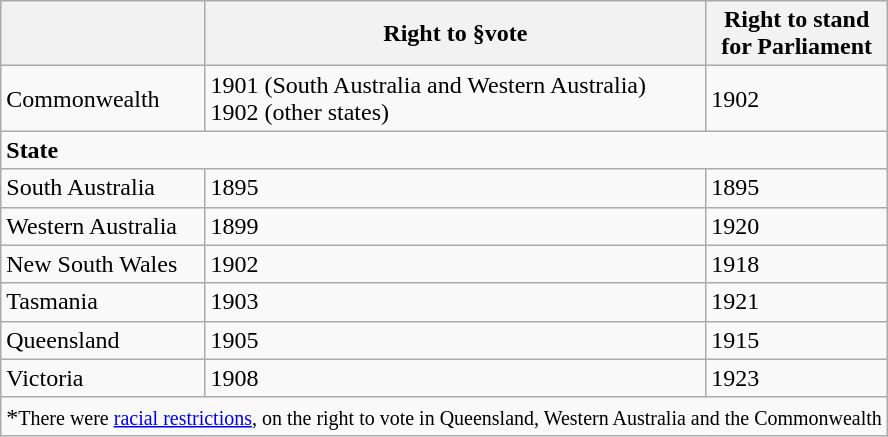<table class="wikitable">
<tr>
<th></th>
<th>Right to §vote</th>
<th>Right to stand <br>for Parliament</th>
</tr>
<tr>
<td>Commonwealth</td>
<td>1901 (South Australia and Western Australia)<br>1902 (other states)</td>
<td>1902</td>
</tr>
<tr>
<td colspan="3"><strong>State</strong></td>
</tr>
<tr>
<td>South Australia</td>
<td>1895</td>
<td>1895</td>
</tr>
<tr>
<td>Western Australia</td>
<td>1899</td>
<td>1920</td>
</tr>
<tr>
<td>New South Wales</td>
<td>1902</td>
<td>1918</td>
</tr>
<tr>
<td>Tasmania</td>
<td>1903</td>
<td>1921</td>
</tr>
<tr>
<td>Queensland</td>
<td>1905</td>
<td>1915</td>
</tr>
<tr>
<td>Victoria</td>
<td>1908</td>
<td>1923</td>
</tr>
<tr>
<td colspan="3">*<small>There were <a href='#'>racial restrictions</a>, on the right to vote in Queensland, Western Australia and the Commonwealth</small></td>
</tr>
</table>
